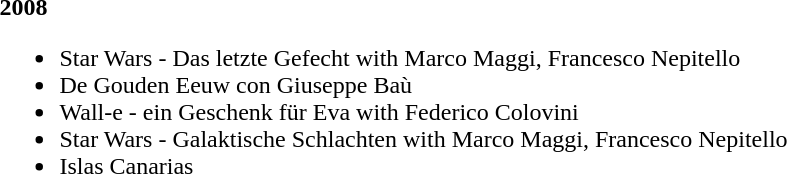<table>
<tr>
<td><strong>2008</strong><br><ul><li>Star Wars - Das letzte Gefecht with Marco Maggi, Francesco Nepitello</li><li>De Gouden Eeuw con Giuseppe Baù</li><li>Wall-e - ein Geschenk für Eva with Federico Colovini</li><li>Star Wars - Galaktische Schlachten with Marco Maggi, Francesco Nepitello</li><li>Islas Canarias</li></ul></td>
</tr>
</table>
